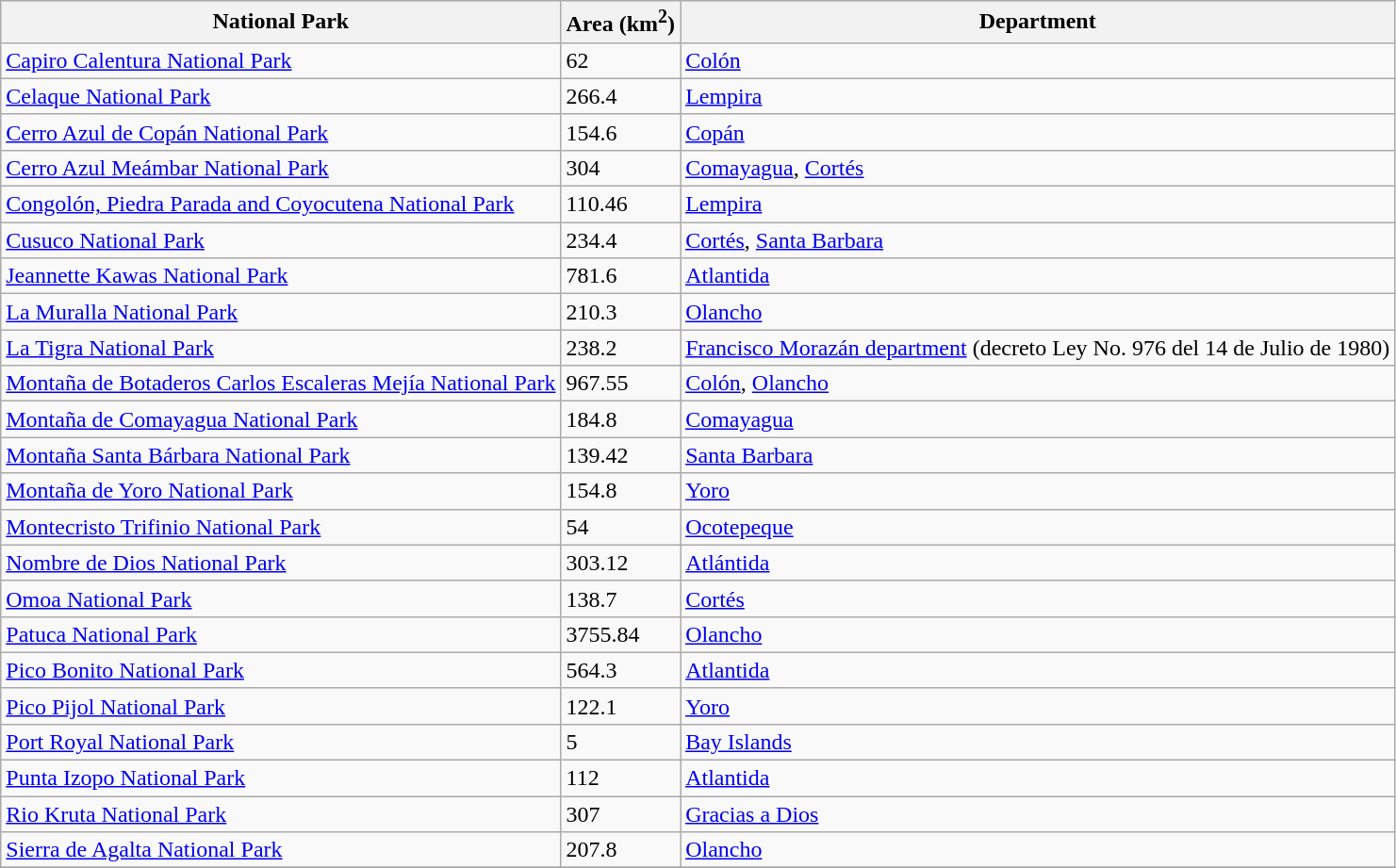<table class="wikitable sortable">
<tr>
<th>National Park</th>
<th>Area (km<sup>2</sup>)</th>
<th>Department</th>
</tr>
<tr>
<td><a href='#'>Capiro Calentura National Park</a></td>
<td>62</td>
<td><a href='#'>Colón</a></td>
</tr>
<tr>
<td><a href='#'>Celaque National Park</a></td>
<td>266.4</td>
<td><a href='#'>Lempira</a></td>
</tr>
<tr>
<td><a href='#'>Cerro Azul de Copán National Park</a></td>
<td>154.6</td>
<td><a href='#'>Copán</a></td>
</tr>
<tr>
<td><a href='#'>Cerro Azul Meámbar National Park</a></td>
<td>304</td>
<td><a href='#'>Comayagua</a>, <a href='#'>Cortés</a></td>
</tr>
<tr>
<td><a href='#'>Congolón, Piedra Parada and Coyocutena National Park</a></td>
<td>110.46</td>
<td><a href='#'>Lempira</a></td>
</tr>
<tr>
<td><a href='#'>Cusuco National Park</a></td>
<td>234.4</td>
<td><a href='#'>Cortés</a>, <a href='#'>Santa Barbara</a></td>
</tr>
<tr>
<td><a href='#'>Jeannette Kawas National Park</a></td>
<td>781.6</td>
<td><a href='#'>Atlantida</a></td>
</tr>
<tr>
<td><a href='#'>La Muralla National Park</a></td>
<td>210.3</td>
<td><a href='#'>Olancho</a></td>
</tr>
<tr>
<td><a href='#'>La Tigra National Park</a></td>
<td>238.2</td>
<td><a href='#'>Francisco Morazán department</a> (decreto Ley No. 976 del 14 de Julio de 1980)</td>
</tr>
<tr>
<td><a href='#'>Montaña de Botaderos Carlos Escaleras Mejía National Park</a></td>
<td>967.55</td>
<td><a href='#'>Colón</a>, <a href='#'>Olancho</a></td>
</tr>
<tr>
<td><a href='#'>Montaña de Comayagua National Park</a></td>
<td>184.8</td>
<td><a href='#'>Comayagua</a></td>
</tr>
<tr>
<td><a href='#'>Montaña Santa Bárbara National Park</a></td>
<td>139.42</td>
<td><a href='#'>Santa Barbara</a></td>
</tr>
<tr>
<td><a href='#'>Montaña de Yoro National Park</a></td>
<td>154.8</td>
<td><a href='#'>Yoro</a></td>
</tr>
<tr>
<td><a href='#'>Montecristo Trifinio National Park</a></td>
<td>54</td>
<td><a href='#'>Ocotepeque</a></td>
</tr>
<tr>
<td><a href='#'>Nombre de Dios National Park</a></td>
<td>303.12</td>
<td><a href='#'>Atlántida</a></td>
</tr>
<tr>
<td><a href='#'>Omoa National Park</a></td>
<td>138.7</td>
<td><a href='#'>Cortés</a></td>
</tr>
<tr>
<td><a href='#'>Patuca National Park</a></td>
<td>3755.84</td>
<td><a href='#'>Olancho</a></td>
</tr>
<tr>
<td><a href='#'>Pico Bonito National Park</a></td>
<td>564.3</td>
<td><a href='#'>Atlantida</a></td>
</tr>
<tr>
<td><a href='#'>Pico Pijol National Park</a></td>
<td>122.1</td>
<td><a href='#'>Yoro</a></td>
</tr>
<tr>
<td><a href='#'>Port Royal National Park</a></td>
<td>5</td>
<td><a href='#'>Bay Islands</a></td>
</tr>
<tr>
<td><a href='#'>Punta Izopo National Park</a></td>
<td>112</td>
<td><a href='#'>Atlantida</a></td>
</tr>
<tr>
<td><a href='#'>Rio Kruta National Park</a></td>
<td>307</td>
<td><a href='#'>Gracias a Dios</a></td>
</tr>
<tr>
<td><a href='#'>Sierra de Agalta National Park</a></td>
<td>207.8</td>
<td><a href='#'>Olancho</a></td>
</tr>
<tr>
</tr>
</table>
